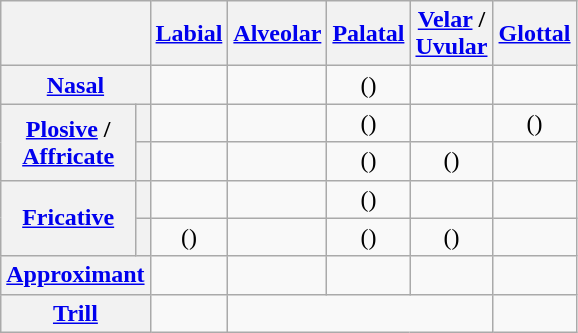<table class=wikitable style=text-align:center>
<tr>
<th colspan="2"></th>
<th><a href='#'>Labial</a></th>
<th><a href='#'>Alveolar</a></th>
<th><a href='#'>Palatal</a></th>
<th><a href='#'>Velar</a> /<br><a href='#'>Uvular</a></th>
<th><a href='#'>Glottal</a></th>
</tr>
<tr>
<th colspan="2"><a href='#'>Nasal</a></th>
<td></td>
<td></td>
<td>()</td>
<td></td>
<td></td>
</tr>
<tr>
<th rowspan="2"><a href='#'>Plosive</a> /<br><a href='#'>Affricate</a></th>
<th></th>
<td></td>
<td></td>
<td>()</td>
<td></td>
<td>()</td>
</tr>
<tr>
<th></th>
<td></td>
<td></td>
<td>()</td>
<td>()</td>
<td></td>
</tr>
<tr>
<th rowspan="2"><a href='#'>Fricative</a></th>
<th></th>
<td></td>
<td></td>
<td>()</td>
<td></td>
<td></td>
</tr>
<tr>
<th></th>
<td>()</td>
<td></td>
<td>()</td>
<td>()</td>
<td></td>
</tr>
<tr>
<th colspan="2"><a href='#'>Approximant</a></th>
<td></td>
<td></td>
<td></td>
<td></td>
<td></td>
</tr>
<tr>
<th colspan="2"><a href='#'>Trill</a></th>
<td></td>
<td colspan="3"></td>
<td></td>
</tr>
</table>
